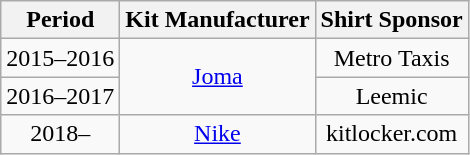<table class="wikitable" style="text-align: center">
<tr>
<th>Period</th>
<th>Kit Manufacturer</th>
<th>Shirt Sponsor</th>
</tr>
<tr>
<td>2015–2016</td>
<td rowspan=2><a href='#'>Joma</a></td>
<td rowspan=1>Metro Taxis</td>
</tr>
<tr>
<td>2016–2017</td>
<td rowspan=1>Leemic</td>
</tr>
<tr>
<td>2018–</td>
<td><a href='#'>Nike</a></td>
<td>kitlocker.com</td>
</tr>
</table>
